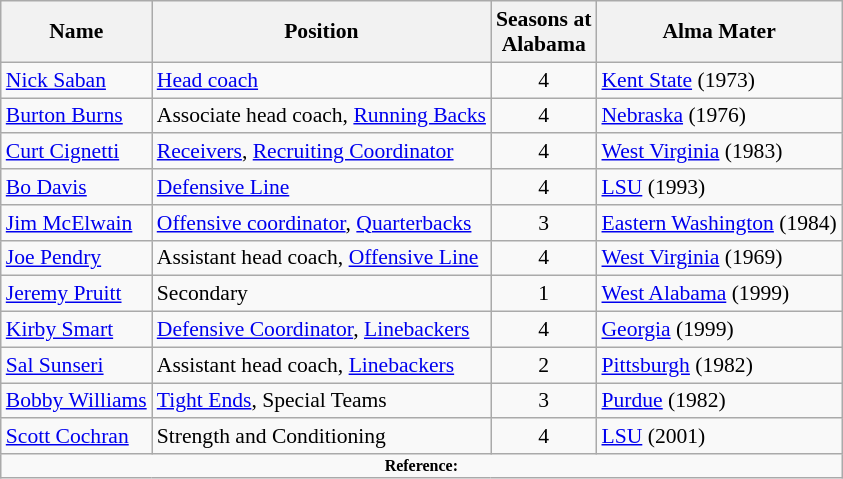<table class="wikitable" border="1" style="font-size:90%;">
<tr>
<th>Name</th>
<th>Position</th>
<th>Seasons at<br>Alabama</th>
<th>Alma Mater</th>
</tr>
<tr>
<td><a href='#'>Nick Saban</a></td>
<td><a href='#'>Head coach</a></td>
<td align=center>4</td>
<td><a href='#'>Kent State</a> (1973)</td>
</tr>
<tr>
<td><a href='#'>Burton Burns</a></td>
<td>Associate head coach, <a href='#'>Running Backs</a></td>
<td align=center>4</td>
<td><a href='#'>Nebraska</a> (1976)</td>
</tr>
<tr>
<td><a href='#'>Curt Cignetti</a></td>
<td><a href='#'>Receivers</a>, <a href='#'>Recruiting Coordinator</a></td>
<td align=center>4</td>
<td><a href='#'>West Virginia</a> (1983)</td>
</tr>
<tr>
<td><a href='#'>Bo Davis</a></td>
<td><a href='#'>Defensive Line</a></td>
<td align=center>4</td>
<td><a href='#'>LSU</a> (1993)</td>
</tr>
<tr>
<td><a href='#'>Jim McElwain</a></td>
<td><a href='#'>Offensive coordinator</a>, <a href='#'>Quarterbacks</a></td>
<td align=center>3</td>
<td><a href='#'>Eastern Washington</a> (1984)</td>
</tr>
<tr>
<td><a href='#'>Joe Pendry</a></td>
<td>Assistant head coach, <a href='#'>Offensive Line</a></td>
<td align=center>4</td>
<td><a href='#'>West Virginia</a> (1969)</td>
</tr>
<tr>
<td><a href='#'>Jeremy Pruitt</a></td>
<td>Secondary</td>
<td align=center>1</td>
<td><a href='#'>West Alabama</a> (1999)</td>
</tr>
<tr>
<td><a href='#'>Kirby Smart</a></td>
<td><a href='#'>Defensive Coordinator</a>, <a href='#'>Linebackers</a></td>
<td align=center>4</td>
<td><a href='#'>Georgia</a> (1999)</td>
</tr>
<tr>
<td><a href='#'>Sal Sunseri</a></td>
<td>Assistant head coach, <a href='#'>Linebackers</a></td>
<td align=center>2</td>
<td><a href='#'>Pittsburgh</a> (1982)</td>
</tr>
<tr>
<td><a href='#'>Bobby Williams</a></td>
<td><a href='#'>Tight Ends</a>, Special Teams</td>
<td align=center>3</td>
<td><a href='#'>Purdue</a> (1982)</td>
</tr>
<tr>
<td><a href='#'>Scott Cochran</a></td>
<td>Strength and Conditioning</td>
<td align=center>4</td>
<td><a href='#'>LSU</a> (2001)</td>
</tr>
<tr>
<td colspan="4" style="font-size: 8pt" align="center"><strong>Reference:</strong></td>
</tr>
</table>
